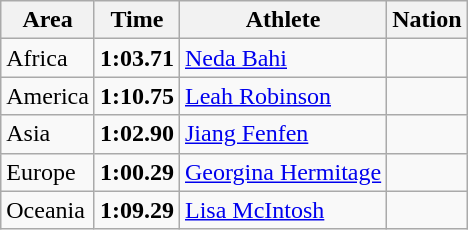<table class="wikitable">
<tr>
<th>Area</th>
<th>Time</th>
<th>Athlete</th>
<th>Nation</th>
</tr>
<tr>
<td>Africa</td>
<td><strong>1:03.71</strong></td>
<td><a href='#'>Neda Bahi</a></td>
<td></td>
</tr>
<tr>
<td>America</td>
<td><strong>1:10.75</strong></td>
<td><a href='#'>Leah Robinson</a></td>
<td></td>
</tr>
<tr>
<td>Asia</td>
<td><strong>1:02.90</strong></td>
<td><a href='#'>Jiang Fenfen</a></td>
<td></td>
</tr>
<tr>
<td>Europe</td>
<td><strong>1:00.29</strong> </td>
<td><a href='#'>Georgina Hermitage</a></td>
<td></td>
</tr>
<tr>
<td>Oceania</td>
<td><strong>1:09.29</strong></td>
<td><a href='#'>Lisa McIntosh</a></td>
<td></td>
</tr>
</table>
